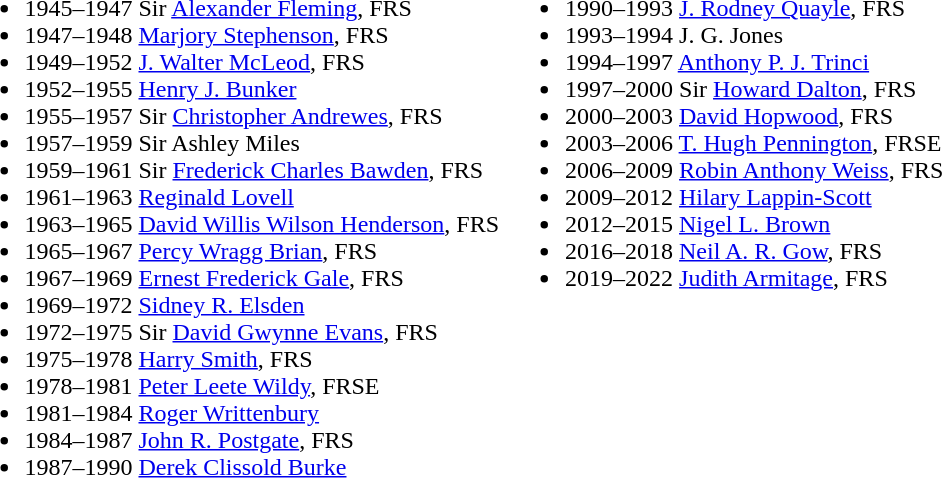<table>
<tr>
<td valign="top"><br><ul><li>1945–1947 Sir <a href='#'>Alexander Fleming</a>, FRS</li><li>1947–1948 <a href='#'>Marjory Stephenson</a>, FRS</li><li>1949–1952 <a href='#'>J. Walter McLeod</a>, FRS</li><li>1952–1955 <a href='#'>Henry J. Bunker</a></li><li>1955–1957 Sir <a href='#'>Christopher Andrewes</a>, FRS</li><li>1957–1959 Sir Ashley Miles</li><li>1959–1961 Sir <a href='#'>Frederick Charles Bawden</a>, FRS</li><li>1961–1963 <a href='#'>Reginald Lovell</a></li><li>1963–1965 <a href='#'>David Willis Wilson Henderson</a>, FRS</li><li>1965–1967 <a href='#'>Percy Wragg Brian</a>, FRS</li><li>1967–1969 <a href='#'>Ernest Frederick Gale</a>, FRS</li><li>1969–1972 <a href='#'>Sidney R. Elsden</a></li><li>1972–1975 Sir <a href='#'>David Gwynne Evans</a>, FRS</li><li>1975–1978 <a href='#'>Harry Smith</a>, FRS</li><li>1978–1981 <a href='#'>Peter Leete Wildy</a>, FRSE</li><li>1981–1984 <a href='#'>Roger Writtenbury</a></li><li>1984–1987 <a href='#'>John R. Postgate</a>, FRS</li><li>1987–1990 <a href='#'>Derek Clissold Burke</a></li></ul></td>
<td valign="top"><br><ul><li>1990–1993 <a href='#'>J. Rodney Quayle</a>, FRS</li><li>1993–1994 J. G. Jones</li><li>1994–1997 <a href='#'>Anthony P. J. Trinci</a></li><li>1997–2000 Sir <a href='#'>Howard Dalton</a>, FRS</li><li>2000–2003 <a href='#'>David Hopwood</a>, FRS</li><li>2003–2006 <a href='#'>T. Hugh Pennington</a>, FRSE</li><li>2006–2009 <a href='#'>Robin Anthony Weiss</a>, FRS</li><li>2009–2012 <a href='#'>Hilary Lappin-Scott</a></li><li>2012–2015 <a href='#'>Nigel L. Brown</a></li><li>2016–2018 <a href='#'>Neil A. R. Gow</a>, FRS</li><li>2019–2022 <a href='#'>Judith Armitage</a>, FRS</li></ul></td>
</tr>
</table>
